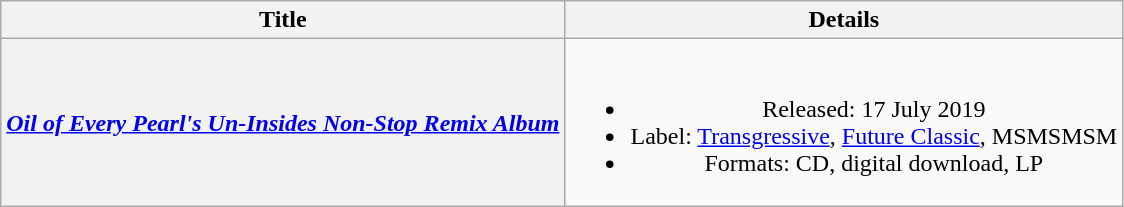<table class="wikitable plainrowheaders" style="text-align:center;" border="1">
<tr>
<th scope="col">Title</th>
<th scope="col">Details</th>
</tr>
<tr>
<th scope="row"><em><a href='#'>Oil of Every Pearl's Un-Insides Non-Stop Remix Album</a></em></th>
<td><br><ul><li>Released: 17 July 2019</li><li>Label: <a href='#'>Transgressive</a>, <a href='#'>Future Classic</a>, MSMSMSM</li><li>Formats: CD, digital download, LP</li></ul></td>
</tr>
</table>
